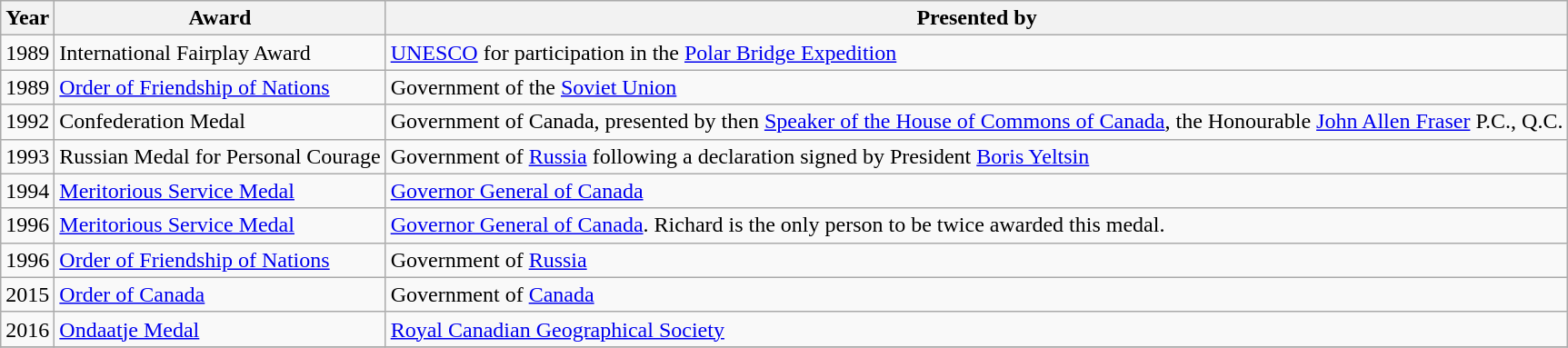<table class="wikitable">
<tr>
<th>Year</th>
<th>Award</th>
<th>Presented by</th>
</tr>
<tr>
<td>1989</td>
<td align="left">International Fairplay Award</td>
<td align="left"><a href='#'>UNESCO</a> for participation in the <a href='#'>Polar Bridge Expedition</a></td>
</tr>
<tr>
<td>1989</td>
<td align="left"><a href='#'>Order of Friendship of Nations</a></td>
<td align="left">Government of the <a href='#'>Soviet Union</a></td>
</tr>
<tr>
<td>1992</td>
<td align="left">Confederation Medal</td>
<td align="left">Government of Canada, presented by then <a href='#'>Speaker of the House of Commons of Canada</a>, the Honourable <a href='#'>John Allen Fraser</a> P.C., Q.C.</td>
</tr>
<tr>
<td>1993</td>
<td align="left">Russian Medal for Personal Courage</td>
<td align="left">Government of <a href='#'>Russia</a> following a declaration signed by President <a href='#'>Boris Yeltsin</a></td>
</tr>
<tr>
<td>1994</td>
<td align="left"><a href='#'>Meritorious Service Medal</a></td>
<td align="left"><a href='#'>Governor General of Canada</a></td>
</tr>
<tr>
<td>1996</td>
<td align="left"><a href='#'>Meritorious Service Medal</a></td>
<td align="left"><a href='#'>Governor General of Canada</a>. Richard is the only person to be twice awarded this medal.</td>
</tr>
<tr>
<td>1996</td>
<td align="left"><a href='#'>Order of Friendship of Nations</a></td>
<td align="left">Government of <a href='#'>Russia</a></td>
</tr>
<tr>
<td>2015</td>
<td align="left"><a href='#'>Order of Canada</a></td>
<td align="left">Government of <a href='#'>Canada</a></td>
</tr>
<tr>
<td>2016</td>
<td align="left"><a href='#'>Ondaatje Medal</a></td>
<td align="left"><a href='#'>Royal Canadian Geographical Society</a></td>
</tr>
<tr>
</tr>
</table>
